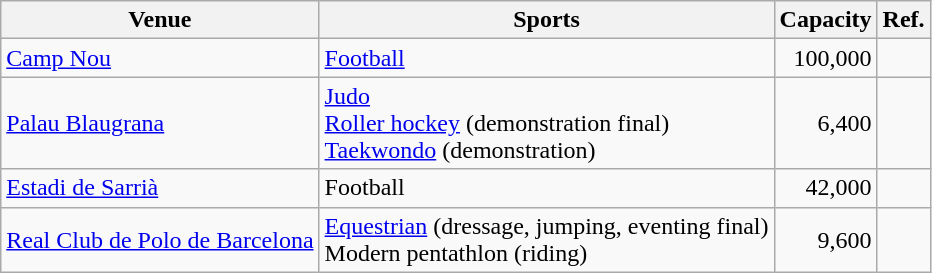<table class="wikitable sortable">
<tr>
<th>Venue</th>
<th>Sports</th>
<th>Capacity</th>
<th class="unsortable">Ref.</th>
</tr>
<tr>
<td><a href='#'>Camp Nou</a></td>
<td><a href='#'>Football</a></td>
<td align="right">100,000</td>
<td align=center></td>
</tr>
<tr>
<td><a href='#'>Palau Blaugrana</a></td>
<td><a href='#'>Judo</a><br><a href='#'>Roller hockey</a> (demonstration final)<br><a href='#'>Taekwondo</a> (demonstration)</td>
<td align="right">6,400</td>
<td align=center></td>
</tr>
<tr>
<td><a href='#'>Estadi de Sarrià</a></td>
<td>Football</td>
<td align="right">42,000</td>
<td align=center></td>
</tr>
<tr>
<td><a href='#'>Real Club de Polo de Barcelona</a></td>
<td><a href='#'>Equestrian</a> (dressage, jumping, eventing final)<br>Modern pentathlon (riding)</td>
<td align="right">9,600</td>
<td align=center></td>
</tr>
</table>
